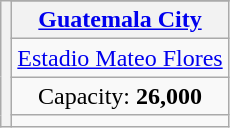<table class="wikitable" style="text-align:center">
<tr>
<th rowspan="8"></th>
</tr>
<tr>
<th><a href='#'>Guatemala City</a></th>
</tr>
<tr>
<td><a href='#'>Estadio Mateo Flores</a></td>
</tr>
<tr>
<td>Capacity: <strong>26,000</strong></td>
</tr>
<tr>
<td></td>
</tr>
</table>
